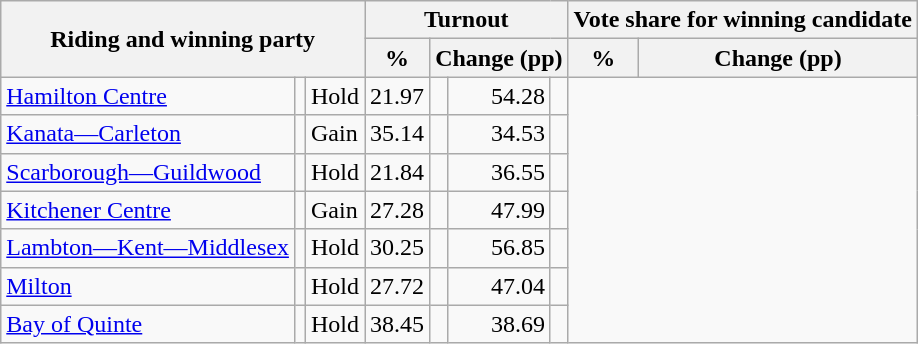<table class="wikitable" style="text-align:right">
<tr>
<th rowspan="2" colspan="3">Riding and winning party</th>
<th colspan="4">Turnout</th>
<th colspan="4">Vote share for winning candidate</th>
</tr>
<tr>
<th>%</th>
<th colspan="3">Change (pp)</th>
<th>%</th>
<th colspan="3">Change (pp)</th>
</tr>
<tr>
<td style="text-align:left"><a href='#'>Hamilton Centre</a></td>
<td style="text-align:left"></td>
<td style="text-align:left">Hold</td>
<td>21.97</td>
<td></td>
<td>54.28</td>
<td></td>
</tr>
<tr>
<td style="text-align:left"><a href='#'>Kanata—Carleton</a></td>
<td style="text-align:left"></td>
<td style="text-align:left">Gain</td>
<td>35.14</td>
<td></td>
<td>34.53</td>
<td></td>
</tr>
<tr>
<td style="text-align:left"><a href='#'>Scarborough—Guildwood</a></td>
<td style="text-align:left"></td>
<td style="text-align:left">Hold</td>
<td>21.84</td>
<td></td>
<td>36.55</td>
<td></td>
</tr>
<tr>
<td style="text-align:left"><a href='#'>Kitchener Centre</a></td>
<td style="text-align:left"></td>
<td style="text-align:left">Gain</td>
<td>27.28</td>
<td></td>
<td>47.99</td>
<td></td>
</tr>
<tr>
<td style="text-align:left"><a href='#'>Lambton—Kent—Middlesex</a></td>
<td style="text-align:left"></td>
<td style="text-align:left">Hold</td>
<td>30.25</td>
<td></td>
<td>56.85</td>
<td></td>
</tr>
<tr>
<td style="text-align:left"><a href='#'>Milton</a></td>
<td style="text-align:left"></td>
<td style="text-align:left">Hold</td>
<td>27.72</td>
<td></td>
<td>47.04</td>
<td></td>
</tr>
<tr>
<td style="text-align:left"><a href='#'>Bay of Quinte</a></td>
<td style="text-align:left"></td>
<td style="text-align:left">Hold</td>
<td>38.45</td>
<td></td>
<td>38.69</td>
<td></td>
</tr>
</table>
